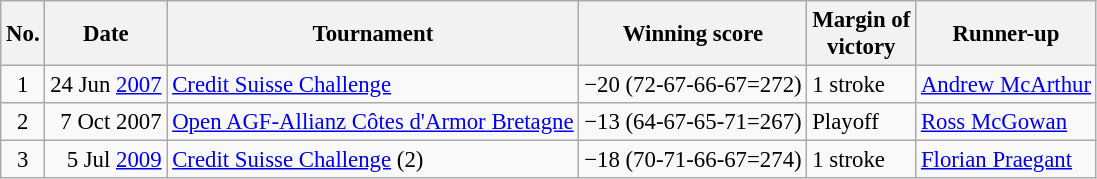<table class="wikitable" style="font-size:95%;">
<tr>
<th>No.</th>
<th>Date</th>
<th>Tournament</th>
<th>Winning score</th>
<th>Margin of<br>victory</th>
<th>Runner-up</th>
</tr>
<tr>
<td align=center>1</td>
<td align=right>24 Jun <a href='#'>2007</a></td>
<td><a href='#'>Credit Suisse Challenge</a></td>
<td>−20 (72-67-66-67=272)</td>
<td>1 stroke</td>
<td> <a href='#'>Andrew McArthur</a></td>
</tr>
<tr>
<td align=center>2</td>
<td align=right>7 Oct 2007</td>
<td><a href='#'>Open AGF-Allianz Côtes d'Armor Bretagne</a></td>
<td>−13 (64-67-65-71=267)</td>
<td>Playoff</td>
<td> <a href='#'>Ross McGowan</a></td>
</tr>
<tr>
<td align=center>3</td>
<td align=right>5 Jul <a href='#'>2009</a></td>
<td><a href='#'>Credit Suisse Challenge</a> (2)</td>
<td>−18 (70-71-66-67=274)</td>
<td>1 stroke</td>
<td> <a href='#'>Florian Praegant</a></td>
</tr>
</table>
